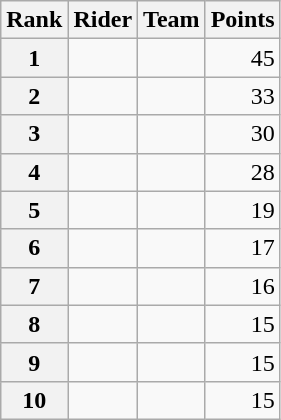<table class="wikitable">
<tr>
<th scope="col">Rank</th>
<th scope="col">Rider</th>
<th scope="col">Team</th>
<th scope="col">Points</th>
</tr>
<tr>
<th scope="row">1</th>
<td></td>
<td></td>
<td style="text-align:right;">45</td>
</tr>
<tr>
<th scope="row">2</th>
<td> </td>
<td></td>
<td style="text-align:right;">33</td>
</tr>
<tr>
<th scope="row">3</th>
<td></td>
<td></td>
<td style="text-align:right;">30</td>
</tr>
<tr>
<th scope="row">4</th>
<td></td>
<td></td>
<td style="text-align:right;">28</td>
</tr>
<tr>
<th scope="row">5</th>
<td></td>
<td></td>
<td style="text-align:right;">19</td>
</tr>
<tr>
<th scope="row">6</th>
<td></td>
<td></td>
<td style="text-align:right;">17</td>
</tr>
<tr>
<th scope="row">7</th>
<td></td>
<td></td>
<td style="text-align:right;">16</td>
</tr>
<tr>
<th scope="row">8</th>
<td></td>
<td></td>
<td style="text-align:right;">15</td>
</tr>
<tr>
<th scope="row">9</th>
<td> </td>
<td></td>
<td style="text-align:right;">15</td>
</tr>
<tr>
<th scope="row">10</th>
<td></td>
<td></td>
<td style="text-align:right;">15</td>
</tr>
</table>
